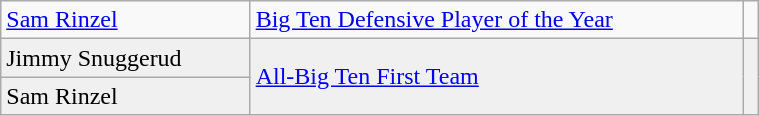<table class="wikitable" width=40%>
<tr>
<td><a href='#'>Sam Rinzel</a></td>
<td><a href='#'>Big Ten Defensive Player of the Year</a></td>
<td></td>
</tr>
<tr bgcolor=f0f0f0>
<td>Jimmy Snuggerud</td>
<td rowspan=2><a href='#'>All-Big Ten First Team</a></td>
<td rowspan=2></td>
</tr>
<tr bgcolor=f0f0f0>
<td>Sam Rinzel</td>
</tr>
</table>
